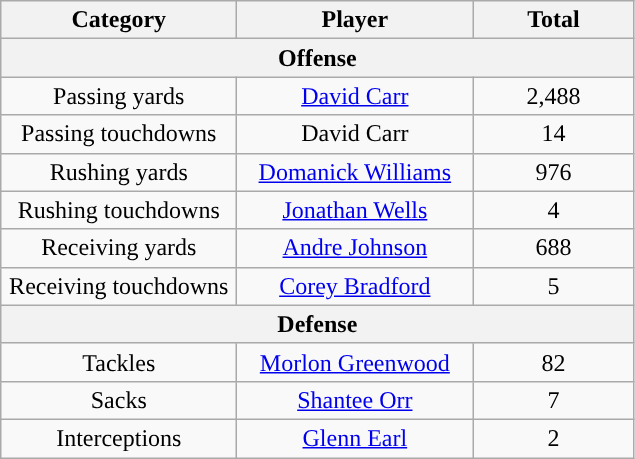<table class="wikitable" style="text-align:center">
<tr>
<th width="150">Category</th>
<th width="150">Player</th>
<th width="100">Total</th>
</tr>
<tr>
<th align="center" colspan="4">Offense</th>
</tr>
<tr>
<td>Passing yards</td>
<td><a href='#'>David Carr</a></td>
<td>2,488</td>
</tr>
<tr>
<td>Passing touchdowns</td>
<td>David Carr</td>
<td>14</td>
</tr>
<tr>
<td>Rushing yards</td>
<td><a href='#'>Domanick Williams</a></td>
<td>976</td>
</tr>
<tr>
<td>Rushing touchdowns</td>
<td><a href='#'>Jonathan Wells</a></td>
<td>4</td>
</tr>
<tr>
<td>Receiving yards</td>
<td><a href='#'>Andre Johnson</a></td>
<td>688</td>
</tr>
<tr>
<td>Receiving touchdowns</td>
<td><a href='#'>Corey Bradford</a></td>
<td>5</td>
</tr>
<tr>
<th align="center" colspan="4">Defense</th>
</tr>
<tr>
<td>Tackles </td>
<td><a href='#'>Morlon Greenwood</a></td>
<td>82</td>
</tr>
<tr>
<td>Sacks</td>
<td><a href='#'>Shantee Orr</a></td>
<td>7</td>
</tr>
<tr>
<td>Interceptions</td>
<td><a href='#'>Glenn Earl</a></td>
<td>2</td>
</tr>
</table>
